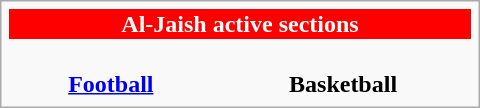<table class="infobox" style="width: 20em; font-size: 95%em;">
<tr style="color:white; background:red; text-align:center;">
<th colspan="3">Al-Jaish active sections</th>
</tr>
<tr style="text-align: center">
<td><br><strong><a href='#'>Football</a></strong></td>
<td><br><strong>Basketball</strong></td>
</tr>
</table>
